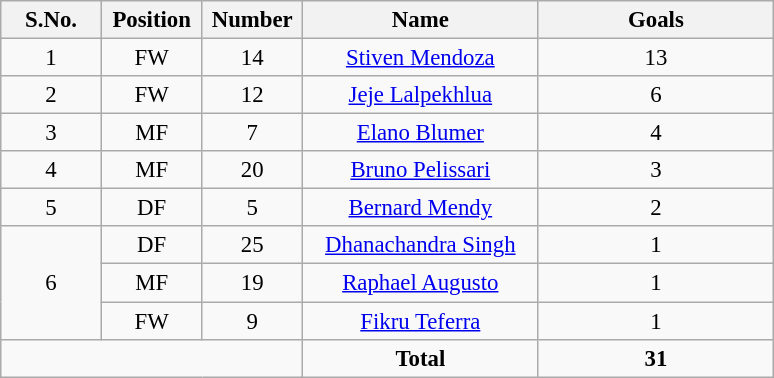<table class="wikitable" style="font-size: 95%; text-align: center;">
<tr>
<th width=60>S.No.</th>
<th width=60>Position</th>
<th width=60>Number</th>
<th width=150>Name</th>
<th width=150>Goals</th>
</tr>
<tr>
<td>1</td>
<td>FW</td>
<td>14</td>
<td> <a href='#'>Stiven Mendoza</a></td>
<td>13</td>
</tr>
<tr>
<td>2</td>
<td>FW</td>
<td>12</td>
<td> <a href='#'>Jeje Lalpekhlua</a></td>
<td>6</td>
</tr>
<tr>
<td>3</td>
<td>MF</td>
<td>7</td>
<td> <a href='#'>Elano Blumer</a></td>
<td>4</td>
</tr>
<tr>
<td>4</td>
<td>MF</td>
<td>20</td>
<td> <a href='#'>Bruno Pelissari</a></td>
<td>3</td>
</tr>
<tr>
<td>5</td>
<td>DF</td>
<td>5</td>
<td> <a href='#'>Bernard Mendy</a></td>
<td>2</td>
</tr>
<tr>
<td rowspan=3>6</td>
<td>DF</td>
<td>25</td>
<td> <a href='#'>Dhanachandra Singh</a></td>
<td>1</td>
</tr>
<tr>
<td>MF</td>
<td>19</td>
<td> <a href='#'>Raphael Augusto</a></td>
<td>1</td>
</tr>
<tr>
<td>FW</td>
<td>9</td>
<td> <a href='#'>Fikru Teferra</a></td>
<td>1</td>
</tr>
<tr>
<td colspan=3></td>
<td><strong>Total</strong></td>
<td><strong>31</strong></td>
</tr>
</table>
